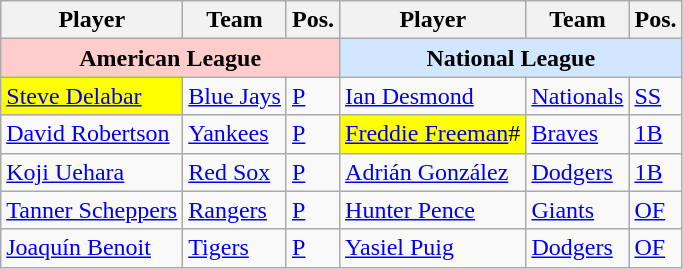<table class="wikitable">
<tr>
<th>Player</th>
<th>Team</th>
<th>Pos.</th>
<th>Player</th>
<th>Team</th>
<th>Pos.</th>
</tr>
<tr>
<th colspan="3" style="background:#fcc;">American League</th>
<th colspan="3" style="background:#d0e7ff;">National League</th>
</tr>
<tr>
<td style="background:yellow;"><a href='#'>Steve Delabar</a></td>
<td><a href='#'>Blue Jays</a></td>
<td><a href='#'>P</a></td>
<td><a href='#'>Ian Desmond</a></td>
<td><a href='#'>Nationals</a></td>
<td><a href='#'>SS</a></td>
</tr>
<tr>
<td><a href='#'>David Robertson</a></td>
<td><a href='#'>Yankees</a></td>
<td><a href='#'>P</a></td>
<td style="background:yellow;"><a href='#'>Freddie Freeman</a>#</td>
<td><a href='#'>Braves</a></td>
<td><a href='#'>1B</a></td>
</tr>
<tr>
<td><a href='#'>Koji Uehara</a></td>
<td><a href='#'>Red Sox</a></td>
<td><a href='#'>P</a></td>
<td><a href='#'>Adrián González</a></td>
<td><a href='#'>Dodgers</a></td>
<td><a href='#'>1B</a></td>
</tr>
<tr>
<td><a href='#'>Tanner Scheppers</a></td>
<td><a href='#'>Rangers</a></td>
<td><a href='#'>P</a></td>
<td><a href='#'>Hunter Pence</a></td>
<td><a href='#'>Giants</a></td>
<td><a href='#'>OF</a></td>
</tr>
<tr>
<td><a href='#'>Joaquín Benoit</a></td>
<td><a href='#'>Tigers</a></td>
<td><a href='#'>P</a></td>
<td><a href='#'>Yasiel Puig</a></td>
<td><a href='#'>Dodgers</a></td>
<td><a href='#'>OF</a></td>
</tr>
</table>
